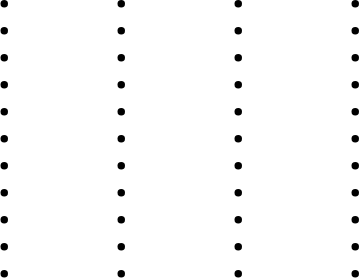<table>
<tr>
<td valign=top><br><ul><li></li><li></li><li></li><li></li><li></li><li></li><li></li><li></li><li></li><li></li><li></li></ul></td>
<td width=30></td>
<td valign=top><br><ul><li></li><li></li><li></li><li></li><li></li><li></li><li></li><li></li><li></li><li></li><li></li></ul></td>
<td width=30></td>
<td valign=top><br><ul><li></li><li></li><li></li><li></li><li></li><li></li><li></li><li></li><li></li><li></li><li></li></ul></td>
<td width=30></td>
<td valign=top><br><ul><li></li><li></li><li></li><li></li><li></li><li></li><li></li><li></li><li></li><li></li><li></li></ul></td>
</tr>
</table>
